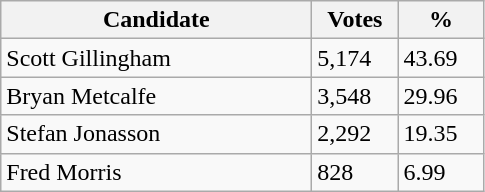<table class="wikitable sortable">
<tr>
<th bgcolor="#DDDDFF" width="200px">Candidate</th>
<th bgcolor="#DDDDFF" width="50px">Votes</th>
<th bgcolor="#DDDDFF" width="50px">%</th>
</tr>
<tr>
<td>Scott Gillingham</td>
<td>5,174</td>
<td>43.69</td>
</tr>
<tr>
<td>Bryan Metcalfe</td>
<td>3,548</td>
<td>29.96</td>
</tr>
<tr>
<td>Stefan Jonasson</td>
<td>2,292</td>
<td>19.35</td>
</tr>
<tr>
<td>Fred Morris</td>
<td>828</td>
<td>6.99</td>
</tr>
</table>
